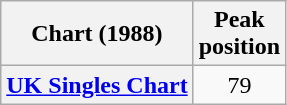<table class="wikitable sortable plainrowheaders" style="text-align:center;">
<tr>
<th>Chart (1988)</th>
<th>Peak<br>position</th>
</tr>
<tr>
<th scope="row"><a href='#'>UK Singles Chart</a></th>
<td style="text-align:center;">79</td>
</tr>
</table>
